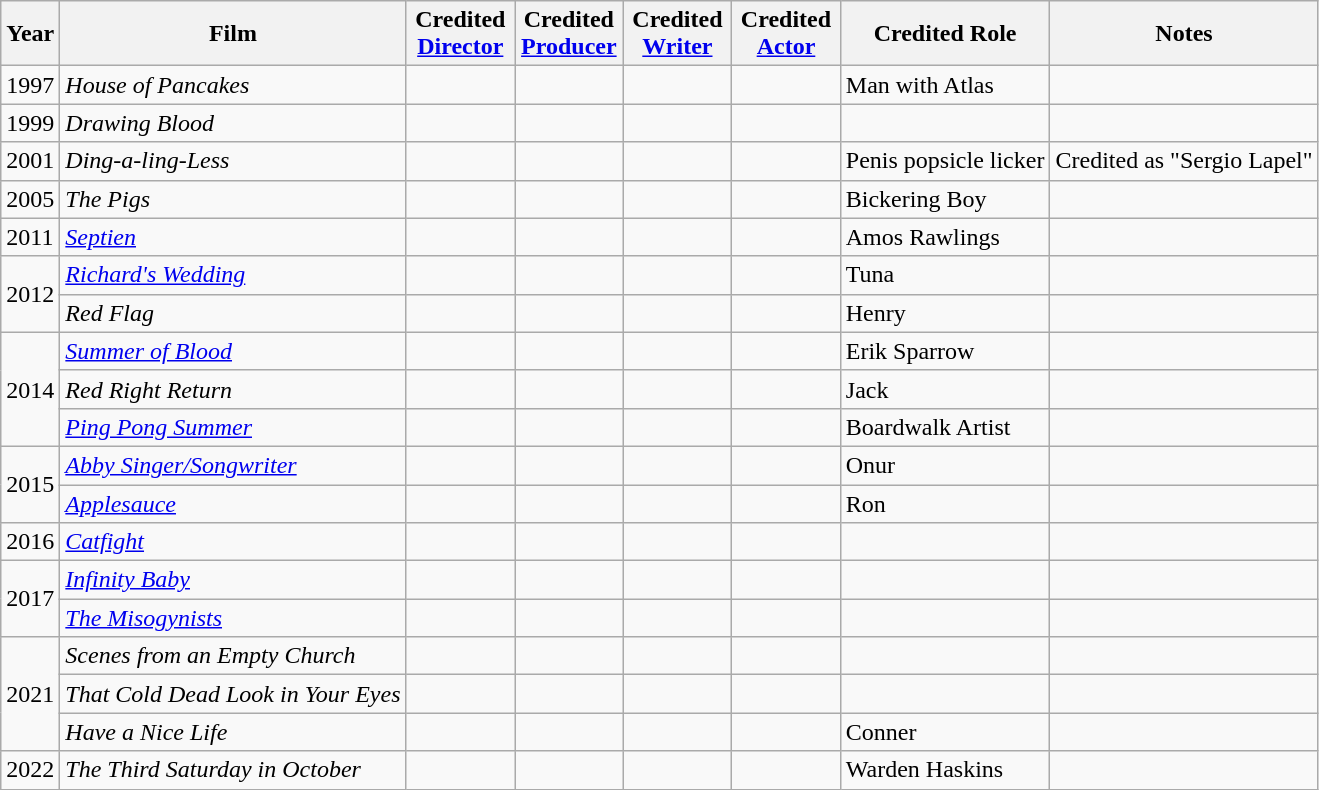<table class="wikitable sortable">
<tr>
<th style="width:26px;">Year</th>
<th>Film</th>
<th width=65>Credited <a href='#'>Director</a></th>
<th width=65>Credited <a href='#'>Producer</a></th>
<th width=65>Credited <a href='#'>Writer</a></th>
<th width=65>Credited <a href='#'>Actor</a></th>
<th>Credited Role</th>
<th>Notes</th>
</tr>
<tr>
<td>1997</td>
<td><em>House of Pancakes</em></td>
<td></td>
<td></td>
<td></td>
<td></td>
<td>Man with Atlas</td>
<td></td>
</tr>
<tr>
<td>1999</td>
<td><em>Drawing Blood</em></td>
<td></td>
<td></td>
<td></td>
<td></td>
<td></td>
<td></td>
</tr>
<tr>
<td>2001</td>
<td><em>Ding-a-ling-Less</em></td>
<td></td>
<td></td>
<td></td>
<td></td>
<td>Penis popsicle licker</td>
<td>Credited as "Sergio Lapel"</td>
</tr>
<tr>
<td>2005</td>
<td><em>The Pigs</em></td>
<td></td>
<td></td>
<td></td>
<td></td>
<td>Bickering Boy</td>
<td></td>
</tr>
<tr>
<td>2011</td>
<td><em><a href='#'>Septien</a></em></td>
<td></td>
<td></td>
<td></td>
<td></td>
<td>Amos Rawlings</td>
<td></td>
</tr>
<tr>
<td rowspan=2>2012</td>
<td><em><a href='#'>Richard's Wedding</a></em></td>
<td></td>
<td></td>
<td></td>
<td></td>
<td>Tuna</td>
<td></td>
</tr>
<tr>
<td><em>Red Flag</em></td>
<td></td>
<td></td>
<td></td>
<td></td>
<td>Henry</td>
<td></td>
</tr>
<tr>
<td rowspan=3>2014</td>
<td><em><a href='#'>Summer of Blood</a></em></td>
<td></td>
<td></td>
<td></td>
<td></td>
<td>Erik Sparrow</td>
<td></td>
</tr>
<tr>
<td><em>Red Right Return</em></td>
<td></td>
<td></td>
<td></td>
<td></td>
<td>Jack</td>
<td></td>
</tr>
<tr>
<td><em><a href='#'>Ping Pong Summer</a></em></td>
<td></td>
<td></td>
<td></td>
<td></td>
<td>Boardwalk Artist</td>
<td></td>
</tr>
<tr>
<td rowspan=2>2015</td>
<td><em><a href='#'>Abby Singer/Songwriter</a></em></td>
<td></td>
<td></td>
<td></td>
<td></td>
<td>Onur</td>
<td></td>
</tr>
<tr>
<td><em><a href='#'>Applesauce</a></em></td>
<td></td>
<td></td>
<td></td>
<td></td>
<td>Ron</td>
<td></td>
</tr>
<tr>
<td>2016</td>
<td><em><a href='#'>Catfight</a></em></td>
<td></td>
<td></td>
<td></td>
<td></td>
<td></td>
<td></td>
</tr>
<tr>
<td rowspan=2>2017</td>
<td><em><a href='#'>Infinity Baby</a></em></td>
<td></td>
<td></td>
<td></td>
<td></td>
<td></td>
<td></td>
</tr>
<tr>
<td><em><a href='#'>The Misogynists</a></em></td>
<td></td>
<td></td>
<td></td>
<td></td>
<td></td>
<td></td>
</tr>
<tr>
<td rowspan=3>2021</td>
<td><em>Scenes from an Empty Church</em></td>
<td></td>
<td></td>
<td></td>
<td></td>
<td></td>
<td></td>
</tr>
<tr>
<td><em>That Cold Dead Look in Your Eyes</em></td>
<td></td>
<td></td>
<td></td>
<td></td>
<td></td>
<td></td>
</tr>
<tr>
<td><em>Have a Nice Life</em></td>
<td></td>
<td></td>
<td></td>
<td></td>
<td>Conner</td>
<td></td>
</tr>
<tr>
<td>2022</td>
<td><em>The Third Saturday in October</em></td>
<td></td>
<td></td>
<td></td>
<td></td>
<td>Warden Haskins</td>
<td></td>
</tr>
</table>
